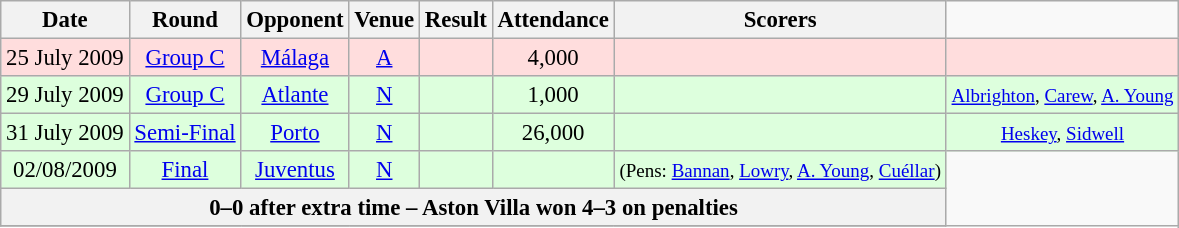<table class="wikitable sortable" style="font-size:95%; text-align:center">
<tr>
<th>Date</th>
<th>Round</th>
<th>Opponent</th>
<th>Venue</th>
<th>Result</th>
<th>Attendance</th>
<th>Scorers</th>
</tr>
<tr bgcolor="#ffdddd">
<td>25 July 2009</td>
<td><a href='#'>Group C</a></td>
<td> <a href='#'>Málaga</a></td>
<td><a href='#'>A</a></td>
<td></td>
<td>4,000</td>
<td></td>
<td></td>
</tr>
<tr bgcolor="#ddffdd">
<td>29 July 2009</td>
<td><a href='#'>Group C</a></td>
<td> <a href='#'>Atlante</a></td>
<td><a href='#'>N</a></td>
<td></td>
<td>1,000</td>
<td></td>
<td><small><a href='#'>Albrighton</a>, <a href='#'>Carew</a>, <a href='#'>A. Young</a></small></td>
</tr>
<tr bgcolor="#ddffdd">
<td>31 July 2009</td>
<td><a href='#'>Semi-Final</a></td>
<td> <a href='#'>Porto</a></td>
<td><a href='#'>N</a></td>
<td></td>
<td>26,000</td>
<td></td>
<td><small><a href='#'>Heskey</a>, <a href='#'>Sidwell</a></small></td>
</tr>
<tr bgcolor="#ddffdd">
<td>02/08/2009</td>
<td><a href='#'>Final</a></td>
<td> <a href='#'>Juventus</a></td>
<td><a href='#'>N</a></td>
<td></td>
<td></td>
<td><small>(Pens: <a href='#'>Bannan</a>, <a href='#'>Lowry</a>, <a href='#'>A. Young</a>, <a href='#'>Cuéllar</a>)</small></td>
</tr>
<tr>
<th colspan="7">0–0 after extra time – Aston Villa won 4–3 on penalties</th>
</tr>
<tr>
</tr>
</table>
